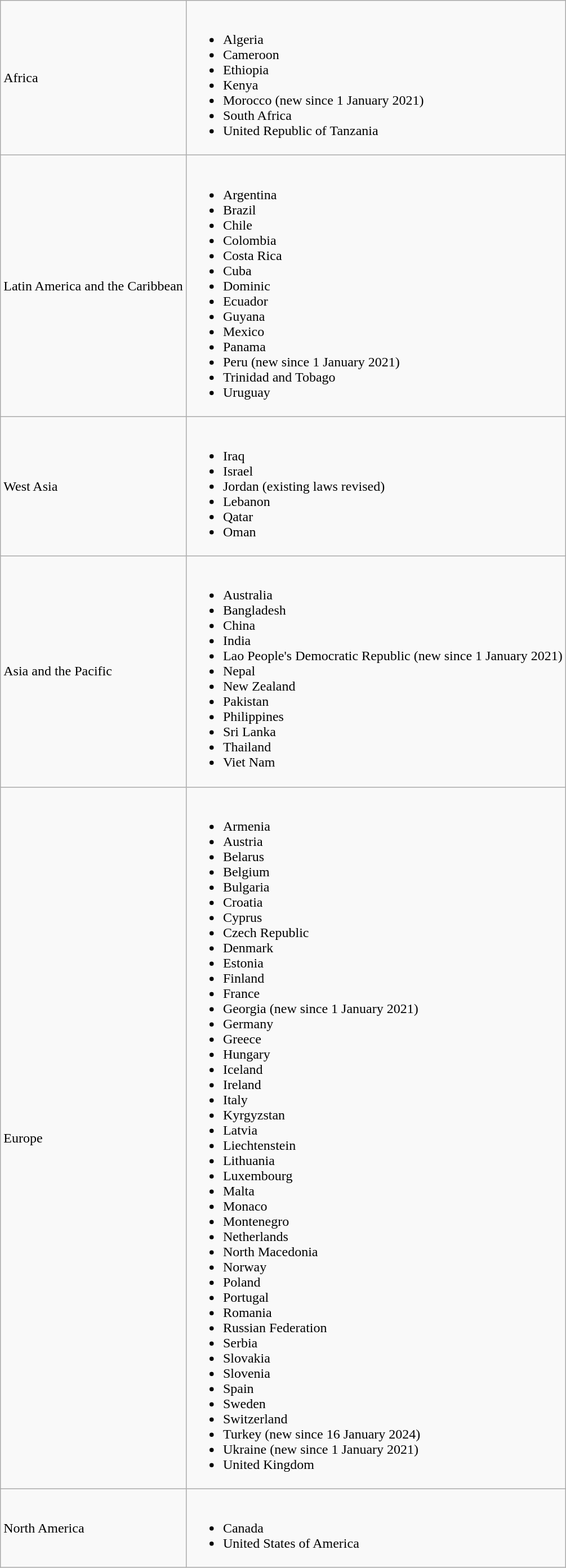<table class="wikitable">
<tr>
<td>Africa</td>
<td><br><ul><li>Algeria</li><li>Cameroon</li><li>Ethiopia</li><li>Kenya</li><li>Morocco (new since 1 January 2021)</li><li>South Africa</li><li>United Republic of Tanzania</li></ul></td>
</tr>
<tr>
<td>Latin America and the Caribbean</td>
<td><br><ul><li>Argentina</li><li>Brazil</li><li>Chile</li><li>Colombia</li><li>Costa Rica</li><li>Cuba</li><li>Dominic</li><li>Ecuador</li><li>Guyana</li><li>Mexico</li><li>Panama</li><li>Peru (new since 1 January 2021)</li><li>Trinidad and Tobago</li><li>Uruguay</li></ul></td>
</tr>
<tr>
<td>West Asia</td>
<td><br><ul><li>Iraq</li><li>Israel</li><li>Jordan (existing laws revised)</li><li>Lebanon</li><li>Qatar</li><li>Oman</li></ul></td>
</tr>
<tr>
<td>Asia and the Pacific</td>
<td><br><ul><li>Australia</li><li>Bangladesh</li><li>China</li><li>India</li><li>Lao People's Democratic Republic (new since 1 January 2021)</li><li>Nepal</li><li>New Zealand</li><li>Pakistan</li><li>Philippines</li><li>Sri Lanka</li><li>Thailand</li><li>Viet Nam</li></ul></td>
</tr>
<tr>
<td>Europe</td>
<td><br><ul><li>Armenia</li><li>Austria</li><li>Belarus</li><li>Belgium</li><li>Bulgaria</li><li>Croatia</li><li>Cyprus</li><li>Czech Republic</li><li>Denmark</li><li>Estonia</li><li>Finland</li><li>France</li><li>Georgia (new since 1 January 2021)</li><li>Germany</li><li>Greece</li><li>Hungary</li><li>Iceland</li><li>Ireland</li><li>Italy</li><li>Kyrgyzstan</li><li>Latvia</li><li>Liechtenstein</li><li>Lithuania</li><li>Luxembourg</li><li>Malta</li><li>Monaco</li><li>Montenegro</li><li>Netherlands</li><li>North Macedonia</li><li>Norway</li><li>Poland</li><li>Portugal</li><li>Romania</li><li>Russian Federation</li><li>Serbia</li><li>Slovakia</li><li>Slovenia</li><li>Spain</li><li>Sweden</li><li>Switzerland</li><li>Turkey (new since 16 January 2024)</li><li>Ukraine (new since 1 January 2021)</li><li>United Kingdom</li></ul></td>
</tr>
<tr>
<td>North America</td>
<td><br><ul><li>Canada</li><li>United States of America</li></ul></td>
</tr>
</table>
